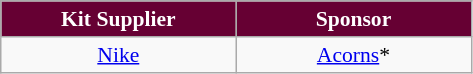<table class="wikitable" style="text-align:center; font-size:90%; ">
<tr>
<th style="background:#660033;color:#FFFFFF; width:150px;">Kit Supplier</th>
<th style="background:#660033;color:#FFFFFF; width:150px;">Sponsor</th>
</tr>
<tr>
<td><a href='#'>Nike</a></td>
<td><a href='#'>Acorns</a>*</td>
</tr>
</table>
